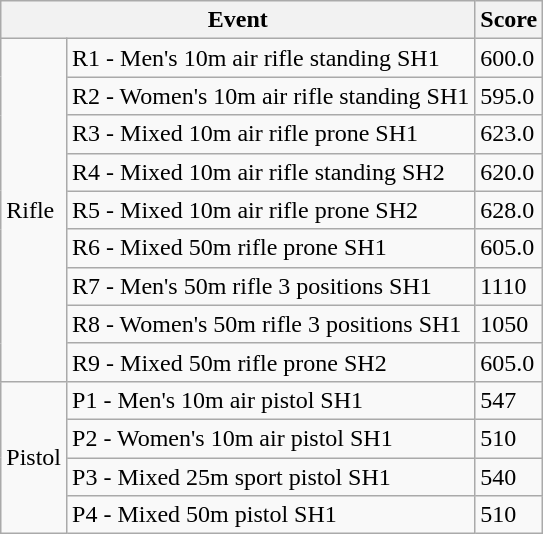<table class=wikitable>
<tr>
<th colspan="2">Event</th>
<th rowspan="1">Score</th>
</tr>
<tr>
<td rowspan=9>Rifle</td>
<td>R1 - Men's 10m air rifle standing SH1</td>
<td>600.0</td>
</tr>
<tr>
<td>R2 - Women's 10m air rifle standing SH1</td>
<td>595.0</td>
</tr>
<tr>
<td>R3 - Mixed 10m air rifle prone SH1</td>
<td>623.0</td>
</tr>
<tr>
<td>R4 - Mixed 10m air rifle standing SH2</td>
<td>620.0</td>
</tr>
<tr>
<td>R5 - Mixed 10m air rifle prone SH2</td>
<td>628.0</td>
</tr>
<tr>
<td>R6 - Mixed 50m rifle prone SH1</td>
<td>605.0</td>
</tr>
<tr>
<td>R7 - Men's 50m rifle 3 positions SH1</td>
<td>1110</td>
</tr>
<tr>
<td>R8 - Women's 50m rifle 3 positions SH1</td>
<td>1050</td>
</tr>
<tr>
<td>R9 - Mixed 50m rifle prone SH2</td>
<td>605.0</td>
</tr>
<tr>
<td rowspan=4>Pistol</td>
<td>P1 - Men's 10m air pistol SH1</td>
<td>547</td>
</tr>
<tr>
<td>P2 - Women's 10m air pistol SH1</td>
<td>510</td>
</tr>
<tr>
<td>P3 - Mixed 25m sport pistol SH1</td>
<td>540</td>
</tr>
<tr>
<td>P4 - Mixed 50m pistol SH1</td>
<td>510</td>
</tr>
</table>
